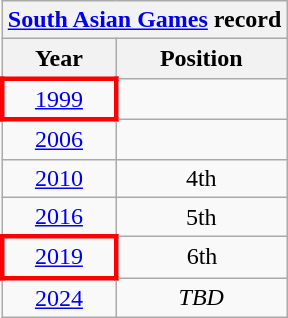<table class="wikitable" style="text-align: center;">
<tr>
<th colspan=6><a href='#'>South Asian Games</a> record</th>
</tr>
<tr>
<th>Year</th>
<th>Position</th>
</tr>
<tr>
<td style="border: 3px solid red"> <a href='#'>1999</a></td>
<td></td>
</tr>
<tr>
<td> <a href='#'>2006</a></td>
<td></td>
</tr>
<tr>
<td> <a href='#'>2010</a></td>
<td>4th</td>
</tr>
<tr>
<td> <a href='#'>2016</a></td>
<td>5th</td>
</tr>
<tr>
<td style="border: 3px solid red"> <a href='#'>2019</a></td>
<td>6th</td>
</tr>
<tr>
<td> <a href='#'>2024</a></td>
<td><em>TBD</em></td>
</tr>
</table>
